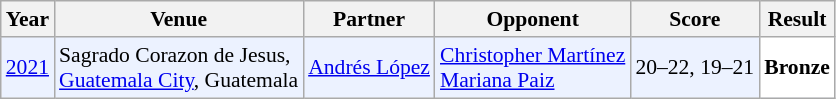<table class="sortable wikitable" style="font-size: 90%;">
<tr>
<th>Year</th>
<th>Venue</th>
<th>Partner</th>
<th>Opponent</th>
<th>Score</th>
<th>Result</th>
</tr>
<tr style="background:#ECF2FF">
<td align="center"><a href='#'>2021</a></td>
<td align="left">Sagrado Corazon de Jesus,<br><a href='#'>Guatemala City</a>, Guatemala</td>
<td align="left"> <a href='#'>Andrés López</a></td>
<td align="left"> <a href='#'>Christopher Martínez</a><br> <a href='#'>Mariana Paiz</a></td>
<td align="left">20–22, 19–21</td>
<td style="text-align:left; background:white"> <strong>Bronze</strong></td>
</tr>
</table>
